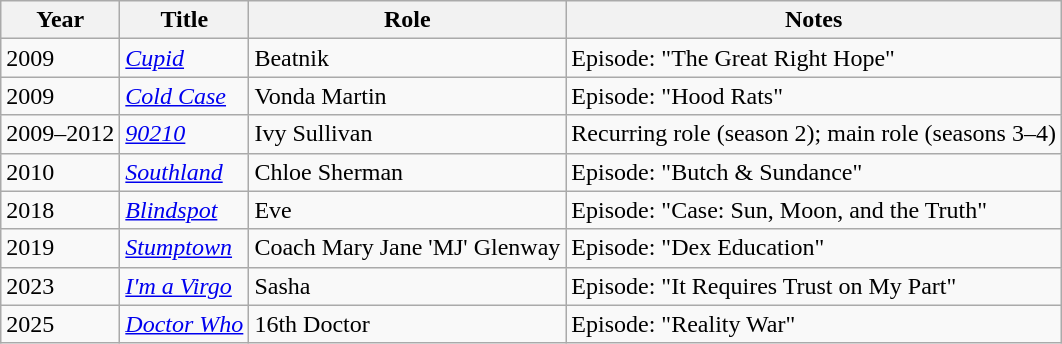<table class="wikitable sortable">
<tr>
<th>Year</th>
<th>Title</th>
<th>Role</th>
<th class="unsortable">Notes</th>
</tr>
<tr>
<td>2009</td>
<td><em><a href='#'>Cupid</a></em></td>
<td>Beatnik</td>
<td>Episode: "The Great Right Hope"</td>
</tr>
<tr>
<td>2009</td>
<td><em><a href='#'>Cold Case</a></em></td>
<td>Vonda Martin</td>
<td>Episode: "Hood Rats"</td>
</tr>
<tr>
<td>2009–2012</td>
<td><em><a href='#'>90210</a></em></td>
<td>Ivy Sullivan</td>
<td>Recurring role (season 2); main role (seasons 3–4)</td>
</tr>
<tr>
<td>2010</td>
<td><em><a href='#'>Southland</a></em></td>
<td>Chloe Sherman</td>
<td>Episode: "Butch & Sundance"</td>
</tr>
<tr>
<td>2018</td>
<td><em><a href='#'>Blindspot</a></em></td>
<td>Eve</td>
<td>Episode: "Case: Sun, Moon, and the Truth"</td>
</tr>
<tr>
<td>2019</td>
<td><em><a href='#'>Stumptown</a></em></td>
<td>Coach Mary Jane 'MJ' Glenway</td>
<td>Episode: "Dex Education"</td>
</tr>
<tr>
<td>2023</td>
<td><em><a href='#'>I'm a Virgo</a></em></td>
<td>Sasha</td>
<td>Episode: "It Requires Trust on My Part"</td>
</tr>
<tr>
<td>2025</td>
<td><em><a href='#'>Doctor Who</a></em></td>
<td>16th Doctor</td>
<td>Episode: "Reality War"</td>
</tr>
</table>
